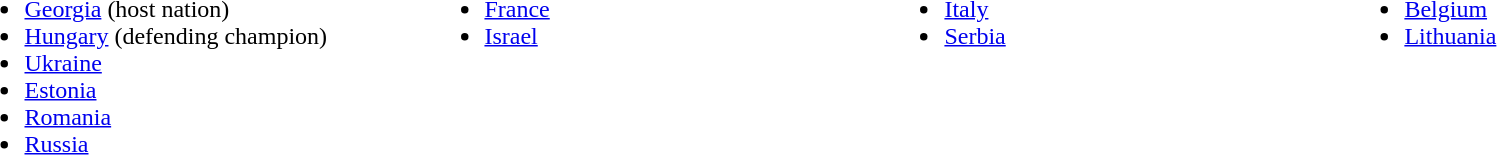<table>
<tr>
<td valign="top" width=20%><br><ul><li> <a href='#'>Georgia</a> (host nation)</li><li> <a href='#'>Hungary</a> (defending champion)</li><li> <a href='#'>Ukraine</a></li><li> <a href='#'>Estonia</a></li><li> <a href='#'>Romania</a></li><li> <a href='#'>Russia</a></li></ul></td>
<td valign="top" width=20%><br><ul><li> <a href='#'>France</a></li><li> <a href='#'>Israel</a></li></ul></td>
<td valign="top" width=20%><br><ul><li> <a href='#'>Italy</a></li><li> <a href='#'>Serbia</a></li></ul></td>
<td valign="top" width=20%><br><ul><li> <a href='#'>Belgium</a></li><li> <a href='#'>Lithuania</a></li></ul></td>
</tr>
</table>
